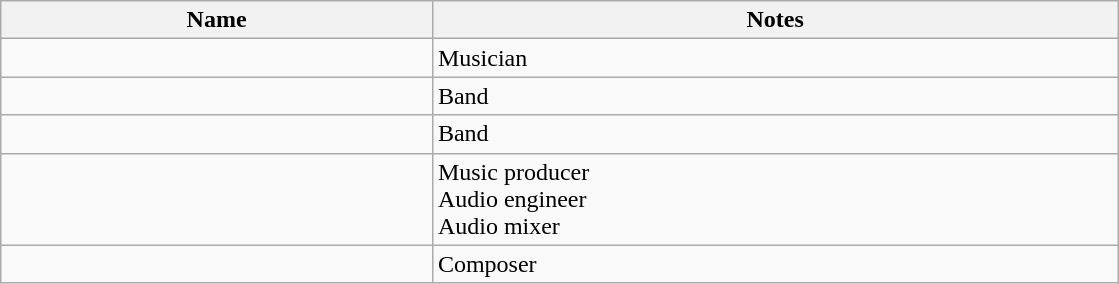<table class="wikitable sortable" align="left center" width="59%">
<tr>
<th width="17%">Name</th>
<th width="27%">Notes</th>
</tr>
<tr>
<td></td>
<td>Musician</td>
</tr>
<tr>
<td></td>
<td>Band</td>
</tr>
<tr>
<td></td>
<td>Band</td>
</tr>
<tr>
<td></td>
<td>Music producer<br>Audio engineer<br>Audio mixer</td>
</tr>
<tr>
<td></td>
<td>Composer</td>
</tr>
</table>
